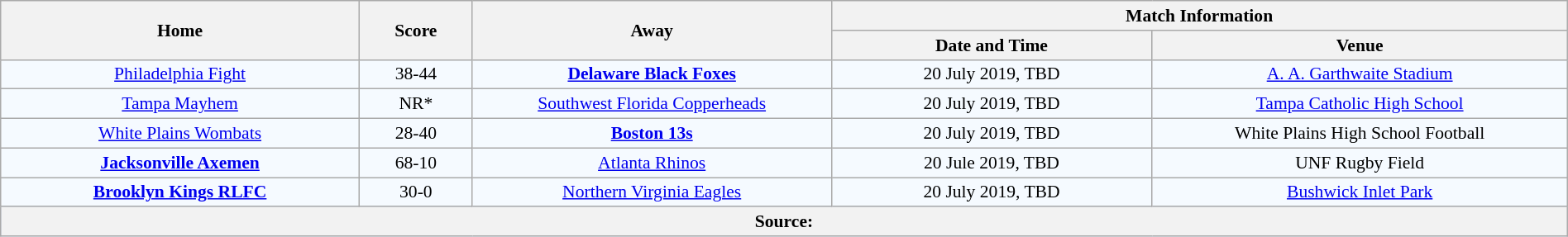<table class="wikitable" width="100%" style="border-collapse:collapse; font-size:90%; text-align:center;">
<tr>
<th rowspan="2" width="19%">Home</th>
<th rowspan="2" width="6%">Score</th>
<th rowspan="2" width="19%">Away</th>
<th colspan="2">Match Information</th>
</tr>
<tr bgcolor="#CCCCCC">
<th width="17%">Date and Time</th>
<th width="22%">Venue</th>
</tr>
<tr bgcolor="#F5FAFF">
<td><a href='#'>Philadelphia Fight</a></td>
<td>38-44</td>
<td><strong><a href='#'>Delaware Black Foxes</a></strong></td>
<td>20 July 2019, TBD</td>
<td><a href='#'>A. A. Garthwaite Stadium</a></td>
</tr>
<tr bgcolor="#F5FAFF">
<td><a href='#'>Tampa Mayhem</a></td>
<td>NR*</td>
<td><a href='#'>Southwest Florida Copperheads</a></td>
<td>20 July 2019, TBD</td>
<td><a href='#'>Tampa Catholic High School</a></td>
</tr>
<tr bgcolor="#F5FAFF">
<td><a href='#'>White Plains Wombats</a></td>
<td>28-40</td>
<td><a href='#'><strong>Boston 13s</strong></a></td>
<td>20 July 2019, TBD</td>
<td>White Plains High School Football</td>
</tr>
<tr bgcolor="#F5FAFF">
<td><strong><a href='#'>Jacksonville Axemen</a></strong></td>
<td>68-10</td>
<td><a href='#'>Atlanta Rhinos</a></td>
<td>20 Jule 2019, TBD</td>
<td>UNF Rugby Field</td>
</tr>
<tr bgcolor="#F5FAFF">
<td><strong><a href='#'>Brooklyn Kings RLFC</a></strong></td>
<td>30-0</td>
<td><a href='#'>Northern Virginia Eagles</a></td>
<td>20 July 2019, TBD</td>
<td><a href='#'>Bushwick Inlet Park</a></td>
</tr>
<tr bgcolor="#C1D8FF">
<th colspan="5">Source:</th>
</tr>
</table>
